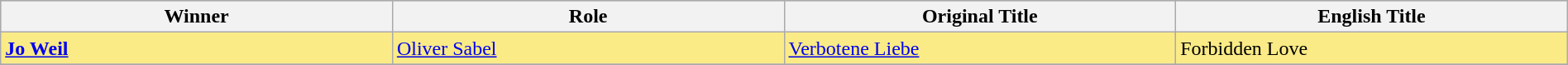<table class="wikitable" width="100%">
<tr bgcolor="#bebebe">
<th width="25%">Winner</th>
<th width="25%">Role</th>
<th width="25%">Original Title</th>
<th width="25%">English Title</th>
</tr>
<tr style="background:#FAEB86">
<td><strong><a href='#'>Jo Weil</a></strong></td>
<td><a href='#'>Oliver Sabel</a></td>
<td><a href='#'>Verbotene Liebe</a></td>
<td>Forbidden Love</td>
</tr>
<tr>
</tr>
</table>
